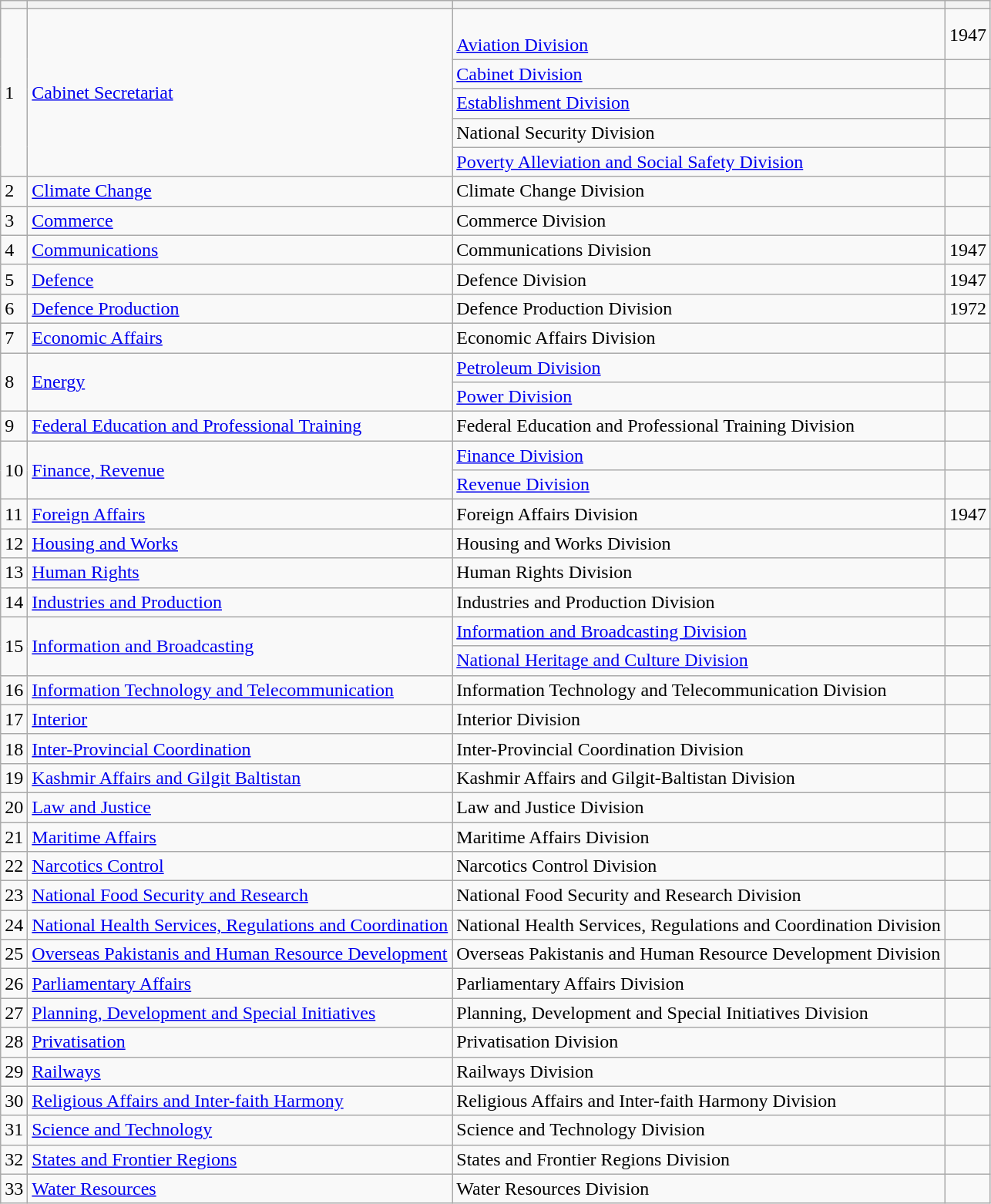<table class="wikitable sortable mw-collapsible">
<tr>
<th></th>
<th></th>
<th></th>
<th></th>
</tr>
<tr>
<td rowspan="5">1</td>
<td rowspan="5"><a href='#'>Cabinet Secretariat</a></td>
<td><br><a href='#'>Aviation Division</a></td>
<td>1947</td>
</tr>
<tr>
<td><a href='#'>Cabinet Division</a></td>
<td></td>
</tr>
<tr>
<td><a href='#'>Establishment Division</a></td>
<td></td>
</tr>
<tr>
<td>National Security Division</td>
<td></td>
</tr>
<tr>
<td><a href='#'>Poverty Alleviation and Social Safety Division</a></td>
<td></td>
</tr>
<tr>
<td>2</td>
<td><a href='#'>Climate Change</a></td>
<td>Climate Change Division</td>
<td></td>
</tr>
<tr>
<td>3</td>
<td><a href='#'>Commerce</a></td>
<td>Commerce Division</td>
<td></td>
</tr>
<tr>
<td>4</td>
<td><a href='#'>Communications</a></td>
<td>Communications Division</td>
<td>1947</td>
</tr>
<tr>
<td>5</td>
<td><a href='#'>Defence</a></td>
<td>Defence Division</td>
<td>1947</td>
</tr>
<tr>
<td>6</td>
<td><a href='#'>Defence Production</a></td>
<td>Defence Production Division</td>
<td>1972</td>
</tr>
<tr>
<td>7</td>
<td><a href='#'>Economic Affairs</a></td>
<td>Economic Affairs Division</td>
<td></td>
</tr>
<tr>
<td rowspan="2">8</td>
<td rowspan="2"><a href='#'>Energy</a></td>
<td><a href='#'>Petroleum Division</a></td>
<td></td>
</tr>
<tr>
<td><a href='#'>Power Division</a></td>
<td></td>
</tr>
<tr>
<td>9</td>
<td><a href='#'>Federal Education and Professional Training</a></td>
<td>Federal Education and Professional Training Division</td>
<td></td>
</tr>
<tr>
<td rowspan="2">10</td>
<td rowspan="2"><a href='#'>Finance, Revenue</a></td>
<td><a href='#'>Finance Division</a></td>
<td></td>
</tr>
<tr>
<td><a href='#'>Revenue Division</a></td>
<td></td>
</tr>
<tr>
<td>11</td>
<td><a href='#'>Foreign Affairs</a></td>
<td>Foreign Affairs Division</td>
<td>1947</td>
</tr>
<tr>
<td>12</td>
<td><a href='#'>Housing and Works</a></td>
<td>Housing and Works Division</td>
<td></td>
</tr>
<tr>
<td>13</td>
<td><a href='#'>Human Rights</a></td>
<td>Human Rights Division</td>
<td></td>
</tr>
<tr>
<td>14</td>
<td><a href='#'>Industries and Production</a></td>
<td>Industries and Production Division</td>
<td></td>
</tr>
<tr>
<td rowspan="2">15</td>
<td rowspan="2"><a href='#'>Information and Broadcasting</a></td>
<td><a href='#'>Information and Broadcasting Division</a></td>
<td></td>
</tr>
<tr>
<td><a href='#'>National Heritage and Culture Division</a></td>
<td></td>
</tr>
<tr>
<td>16</td>
<td><a href='#'>Information Technology and Telecommunication</a></td>
<td>Information Technology and Telecommunication Division</td>
<td></td>
</tr>
<tr>
<td>17</td>
<td><a href='#'>Interior</a></td>
<td>Interior Division</td>
<td></td>
</tr>
<tr>
<td>18</td>
<td><a href='#'>Inter-Provincial Coordination</a></td>
<td>Inter-Provincial Coordination Division</td>
<td></td>
</tr>
<tr>
<td>19</td>
<td><a href='#'>Kashmir Affairs and Gilgit Baltistan</a></td>
<td>Kashmir Affairs and Gilgit-Baltistan Division</td>
<td></td>
</tr>
<tr>
<td>20</td>
<td><a href='#'>Law and Justice</a></td>
<td>Law and Justice Division</td>
<td></td>
</tr>
<tr>
<td>21</td>
<td><a href='#'>Maritime Affairs</a></td>
<td>Maritime Affairs Division</td>
<td></td>
</tr>
<tr>
<td>22</td>
<td><a href='#'>Narcotics Control</a></td>
<td>Narcotics Control Division</td>
<td></td>
</tr>
<tr>
<td>23</td>
<td><a href='#'>National Food Security and Research</a></td>
<td>National Food Security and Research Division</td>
<td></td>
</tr>
<tr>
<td>24</td>
<td><a href='#'>National Health Services, Regulations and Coordination</a></td>
<td>National Health Services, Regulations and Coordination Division</td>
<td></td>
</tr>
<tr>
<td>25</td>
<td><a href='#'>Overseas Pakistanis and Human Resource Development</a></td>
<td>Overseas Pakistanis and Human Resource Development Division</td>
<td></td>
</tr>
<tr>
<td>26</td>
<td><a href='#'>Parliamentary Affairs</a></td>
<td>Parliamentary Affairs Division</td>
<td></td>
</tr>
<tr>
<td>27</td>
<td><a href='#'>Planning, Development and Special Initiatives</a></td>
<td>Planning, Development and Special Initiatives Division</td>
<td></td>
</tr>
<tr>
<td>28</td>
<td><a href='#'>Privatisation</a></td>
<td>Privatisation Division</td>
<td></td>
</tr>
<tr>
<td>29</td>
<td><a href='#'>Railways</a></td>
<td>Railways Division</td>
<td></td>
</tr>
<tr>
<td>30</td>
<td><a href='#'>Religious Affairs and Inter-faith Harmony</a></td>
<td>Religious Affairs and Inter-faith Harmony Division</td>
<td></td>
</tr>
<tr>
<td>31</td>
<td><a href='#'>Science and Technology</a></td>
<td>Science and Technology Division</td>
<td></td>
</tr>
<tr>
<td>32</td>
<td><a href='#'>States and Frontier Regions</a></td>
<td>States and Frontier Regions Division</td>
<td></td>
</tr>
<tr>
<td>33</td>
<td><a href='#'>Water Resources</a></td>
<td>Water Resources Division</td>
<td></td>
</tr>
</table>
